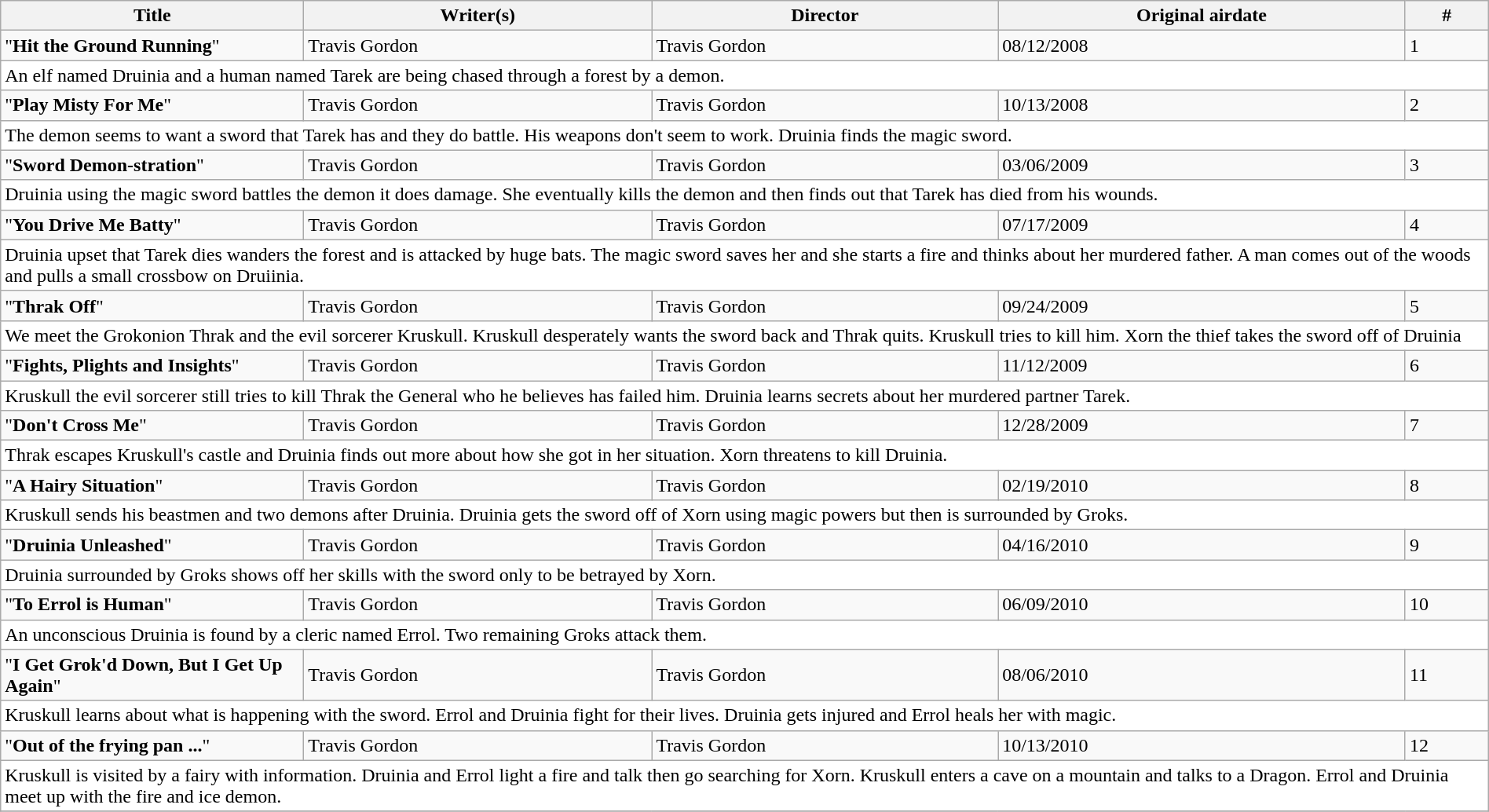<table class="wikitable" width="100%">
<tr>
<th width="250">Title</th>
<th align="center">Writer(s)</th>
<th align="center">Director</th>
<th align="center">Original airdate</th>
<th align="center">#</th>
</tr>
<tr>
<td>"<strong>Hit the Ground Running</strong>"</td>
<td>Travis Gordon</td>
<td>Travis Gordon</td>
<td>08/12/2008</td>
<td>1</td>
</tr>
<tr>
<td colspan="6" bgcolor="FFFFFF">An elf named Druinia and a human named Tarek are being chased through a forest by a demon.</td>
</tr>
<tr>
<td>"<strong>Play Misty For Me</strong>"</td>
<td>Travis Gordon</td>
<td>Travis Gordon</td>
<td>10/13/2008</td>
<td>2</td>
</tr>
<tr>
<td colspan="6" bgcolor="FFFFFF">The demon seems to want a sword that Tarek has and they do battle. His weapons don't seem to work. Druinia finds the magic sword.</td>
</tr>
<tr>
<td>"<strong>Sword Demon-stration</strong>"</td>
<td>Travis Gordon</td>
<td>Travis Gordon</td>
<td>03/06/2009</td>
<td>3</td>
</tr>
<tr>
<td colspan="6" bgcolor="FFFFFF">Druinia using the magic sword battles the demon it does damage. She eventually kills the demon and then finds out that Tarek has died from his wounds.</td>
</tr>
<tr>
<td>"<strong>You Drive Me Batty</strong>"</td>
<td>Travis Gordon</td>
<td>Travis Gordon</td>
<td>07/17/2009</td>
<td>4</td>
</tr>
<tr>
<td colspan="6" bgcolor="FFFFFF">Druinia upset that Tarek dies wanders the forest and is attacked by huge bats. The magic sword saves her and she starts a fire and thinks about her murdered father. A man comes out of the woods and pulls a small crossbow on Druiinia.</td>
</tr>
<tr>
<td>"<strong>Thrak Off</strong>"</td>
<td>Travis Gordon</td>
<td>Travis Gordon</td>
<td>09/24/2009</td>
<td>5</td>
</tr>
<tr>
<td colspan="6" bgcolor="FFFFFF">We meet the Grokonion Thrak and the evil sorcerer Kruskull. Kruskull desperately wants the sword back and Thrak quits. Kruskull tries to kill him. Xorn the thief takes the sword off of Druinia</td>
</tr>
<tr>
<td>"<strong>Fights, Plights and Insights</strong>"</td>
<td>Travis Gordon</td>
<td>Travis Gordon</td>
<td>11/12/2009</td>
<td>6</td>
</tr>
<tr>
<td colspan="6" bgcolor="FFFFFF">Kruskull the evil sorcerer still tries to kill Thrak the General who he believes has failed him. Druinia learns secrets about her murdered partner Tarek.</td>
</tr>
<tr>
<td>"<strong>Don't Cross Me</strong>"</td>
<td>Travis Gordon</td>
<td>Travis Gordon</td>
<td>12/28/2009</td>
<td>7</td>
</tr>
<tr>
<td colspan="6" bgcolor="FFFFFF">Thrak escapes Kruskull's castle and Druinia finds out more about how she got in her situation. Xorn threatens to kill Druinia.</td>
</tr>
<tr>
<td>"<strong>A Hairy Situation</strong>"</td>
<td>Travis Gordon</td>
<td>Travis Gordon</td>
<td>02/19/2010</td>
<td>8</td>
</tr>
<tr>
<td colspan="6" bgcolor="FFFFFF">Kruskull sends his beastmen and two demons after Druinia. Druinia gets the sword off of Xorn using magic powers but then is surrounded by Groks.</td>
</tr>
<tr>
<td>"<strong>Druinia Unleashed</strong>"</td>
<td>Travis Gordon</td>
<td>Travis Gordon</td>
<td>04/16/2010</td>
<td>9</td>
</tr>
<tr>
<td colspan="6" bgcolor="FFFFFF">Druinia surrounded by Groks shows off her skills with the sword only to be betrayed by Xorn.</td>
</tr>
<tr>
<td>"<strong>To Errol is Human</strong>"</td>
<td>Travis Gordon</td>
<td>Travis Gordon</td>
<td>06/09/2010</td>
<td>10</td>
</tr>
<tr>
<td colspan="6" bgcolor="FFFFFF">An unconscious Druinia is found by a cleric named Errol. Two remaining Groks attack them.</td>
</tr>
<tr>
<td>"<strong>I Get Grok'd Down, But I Get Up Again</strong>"</td>
<td>Travis Gordon</td>
<td>Travis Gordon</td>
<td>08/06/2010</td>
<td>11</td>
</tr>
<tr>
<td colspan="6" bgcolor="FFFFFF">Kruskull learns about what is happening with the sword. Errol and Druinia fight for their lives. Druinia gets injured and Errol heals her with magic.</td>
</tr>
<tr>
<td>"<strong>Out of the frying pan ...</strong>"</td>
<td>Travis Gordon</td>
<td>Travis Gordon</td>
<td>10/13/2010</td>
<td>12</td>
</tr>
<tr>
<td colspan="6" bgcolor="FFFFFF">Kruskull is visited by a fairy with information. Druinia and Errol light a fire and talk then go searching for Xorn. Kruskull enters a cave on a mountain and talks to a Dragon. Errol and Druinia meet up with the fire and ice demon.</td>
</tr>
<tr>
</tr>
</table>
